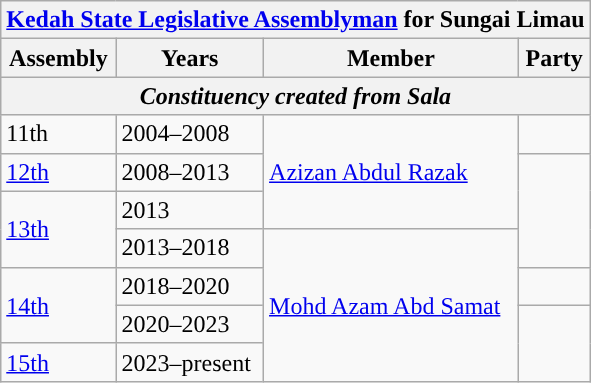<table class="wikitable">
<tr>
<th colspan="4"><a href='#'>Kedah State Legislative Assemblyman</a> for Sungai Limau</th>
</tr>
<tr>
<th>Assembly</th>
<th>Years</th>
<th>Member</th>
<th>Party</th>
</tr>
<tr>
<th colspan="4" align="center"><em>Constituency created from Sala</em></th>
</tr>
<tr>
<td>11th</td>
<td>2004–2008</td>
<td rowspan="3"><a href='#'>Azizan Abdul Razak</a></td>
<td rowspan="1"></td>
</tr>
<tr>
<td><a href='#'>12th</a></td>
<td>2008–2013</td>
<td rowspan=3></td>
</tr>
<tr>
<td rowspan="2"><a href='#'>13th</a></td>
<td>2013</td>
</tr>
<tr>
<td>2013–2018</td>
<td rowspan="4"><a href='#'>Mohd Azam Abd Samat</a></td>
</tr>
<tr>
<td rowspan="2"><a href='#'>14th</a></td>
<td>2018–2020</td>
<td rowspan="1"></td>
</tr>
<tr>
<td>2020–2023</td>
<td rowspan="2"></td>
</tr>
<tr>
<td><a href='#'>15th</a></td>
<td>2023–present</td>
</tr>
</table>
